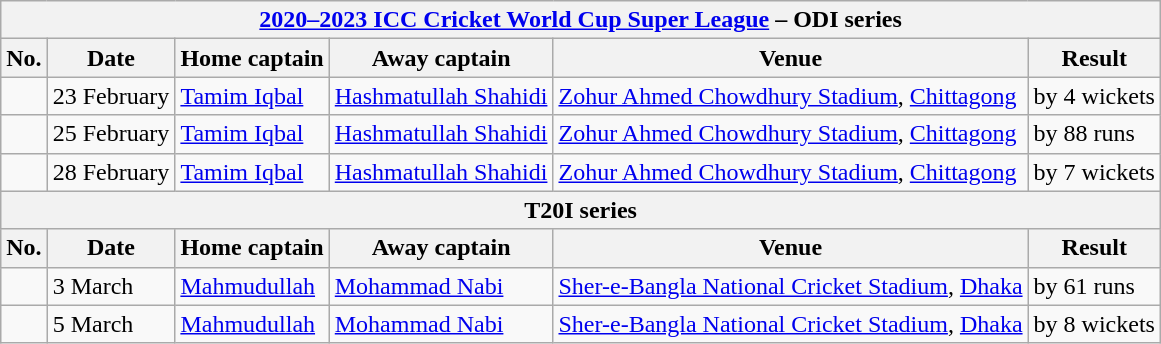<table class="wikitable">
<tr>
<th colspan="9"><a href='#'>2020–2023 ICC Cricket World Cup Super League</a> – ODI series</th>
</tr>
<tr>
<th>No.</th>
<th>Date</th>
<th>Home captain</th>
<th>Away captain</th>
<th>Venue</th>
<th>Result</th>
</tr>
<tr>
<td></td>
<td>23 February</td>
<td><a href='#'>Tamim Iqbal</a></td>
<td><a href='#'>Hashmatullah Shahidi</a></td>
<td><a href='#'>Zohur Ahmed Chowdhury Stadium</a>, <a href='#'>Chittagong</a></td>
<td> by 4 wickets</td>
</tr>
<tr>
<td></td>
<td>25 February</td>
<td><a href='#'>Tamim Iqbal</a></td>
<td><a href='#'>Hashmatullah Shahidi</a></td>
<td><a href='#'>Zohur Ahmed Chowdhury Stadium</a>, <a href='#'>Chittagong</a></td>
<td> by 88 runs</td>
</tr>
<tr>
<td></td>
<td>28 February</td>
<td><a href='#'>Tamim Iqbal</a></td>
<td><a href='#'>Hashmatullah Shahidi</a></td>
<td><a href='#'>Zohur Ahmed Chowdhury Stadium</a>, <a href='#'>Chittagong</a></td>
<td> by 7 wickets</td>
</tr>
<tr>
<th colspan="9">T20I series</th>
</tr>
<tr>
<th>No.</th>
<th>Date</th>
<th>Home captain</th>
<th>Away captain</th>
<th>Venue</th>
<th>Result</th>
</tr>
<tr>
<td></td>
<td>3 March</td>
<td><a href='#'>Mahmudullah</a></td>
<td><a href='#'>Mohammad Nabi</a></td>
<td><a href='#'>Sher-e-Bangla National Cricket Stadium</a>, <a href='#'>Dhaka</a></td>
<td> by 61 runs</td>
</tr>
<tr>
<td></td>
<td>5 March</td>
<td><a href='#'>Mahmudullah</a></td>
<td><a href='#'>Mohammad Nabi</a></td>
<td><a href='#'>Sher-e-Bangla National Cricket Stadium</a>, <a href='#'>Dhaka</a></td>
<td> by 8 wickets</td>
</tr>
</table>
